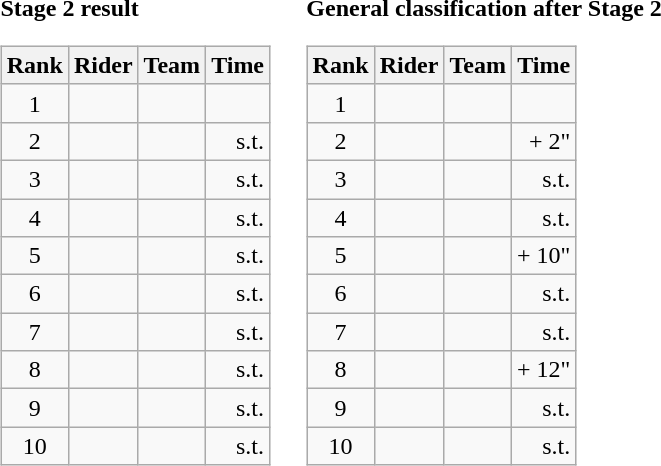<table>
<tr>
<td><strong>Stage 2 result</strong><br><table class="wikitable">
<tr>
<th scope="col">Rank</th>
<th scope="col">Rider</th>
<th scope="col">Team</th>
<th scope="col">Time</th>
</tr>
<tr>
<td style="text-align:center;">1</td>
<td></td>
<td></td>
<td style="text-align:right;"></td>
</tr>
<tr>
<td style="text-align:center;">2</td>
<td></td>
<td></td>
<td style="text-align:right;">s.t.</td>
</tr>
<tr>
<td style="text-align:center;">3</td>
<td></td>
<td></td>
<td style="text-align:right;">s.t.</td>
</tr>
<tr>
<td style="text-align:center;">4</td>
<td></td>
<td></td>
<td style="text-align:right;">s.t.</td>
</tr>
<tr>
<td style="text-align:center;">5</td>
<td></td>
<td></td>
<td style="text-align:right;">s.t.</td>
</tr>
<tr>
<td style="text-align:center;">6</td>
<td></td>
<td></td>
<td style="text-align:right;">s.t.</td>
</tr>
<tr>
<td style="text-align:center;">7</td>
<td></td>
<td></td>
<td style="text-align:right;">s.t.</td>
</tr>
<tr>
<td style="text-align:center;">8</td>
<td></td>
<td></td>
<td style="text-align:right;">s.t.</td>
</tr>
<tr>
<td style="text-align:center;">9</td>
<td></td>
<td></td>
<td style="text-align:right;">s.t.</td>
</tr>
<tr>
<td style="text-align:center;">10</td>
<td></td>
<td></td>
<td style="text-align:right;">s.t.</td>
</tr>
</table>
</td>
<td></td>
<td><strong>General classification after Stage 2</strong><br><table class="wikitable">
<tr>
<th scope="col">Rank</th>
<th scope="col">Rider</th>
<th scope="col">Team</th>
<th scope="col">Time</th>
</tr>
<tr>
<td style="text-align:center;">1</td>
<td>   </td>
<td></td>
<td style="text-align:right;"></td>
</tr>
<tr>
<td style="text-align:center;">2</td>
<td></td>
<td></td>
<td style="text-align:right;">+ 2"</td>
</tr>
<tr>
<td style="text-align:center;">3</td>
<td></td>
<td></td>
<td style="text-align:right;">s.t.</td>
</tr>
<tr>
<td style="text-align:center;">4</td>
<td></td>
<td></td>
<td style="text-align:right;">s.t.</td>
</tr>
<tr>
<td style="text-align:center;">5</td>
<td></td>
<td></td>
<td style="text-align:right;">+ 10"</td>
</tr>
<tr>
<td style="text-align:center;">6</td>
<td></td>
<td></td>
<td style="text-align:right;">s.t.</td>
</tr>
<tr>
<td style="text-align:center;">7</td>
<td></td>
<td></td>
<td style="text-align:right;">s.t.</td>
</tr>
<tr>
<td style="text-align:center;">8</td>
<td></td>
<td></td>
<td style="text-align:right;">+ 12"</td>
</tr>
<tr>
<td style="text-align:center;">9</td>
<td></td>
<td></td>
<td style="text-align:right;">s.t.</td>
</tr>
<tr>
<td style="text-align:center;">10</td>
<td></td>
<td></td>
<td style="text-align:right;">s.t.</td>
</tr>
</table>
</td>
</tr>
</table>
